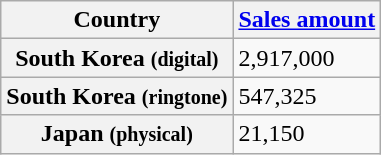<table class="wikitable plainrowheaders sortable">
<tr>
<th>Country</th>
<th><a href='#'>Sales amount</a></th>
</tr>
<tr>
<th scope="row">South Korea <small>(digital)</small></th>
<td>2,917,000</td>
</tr>
<tr>
<th scope="row">South Korea <small>(ringtone)</small></th>
<td>547,325</td>
</tr>
<tr>
<th scope="row">Japan <small>(physical)</small></th>
<td>21,150</td>
</tr>
</table>
